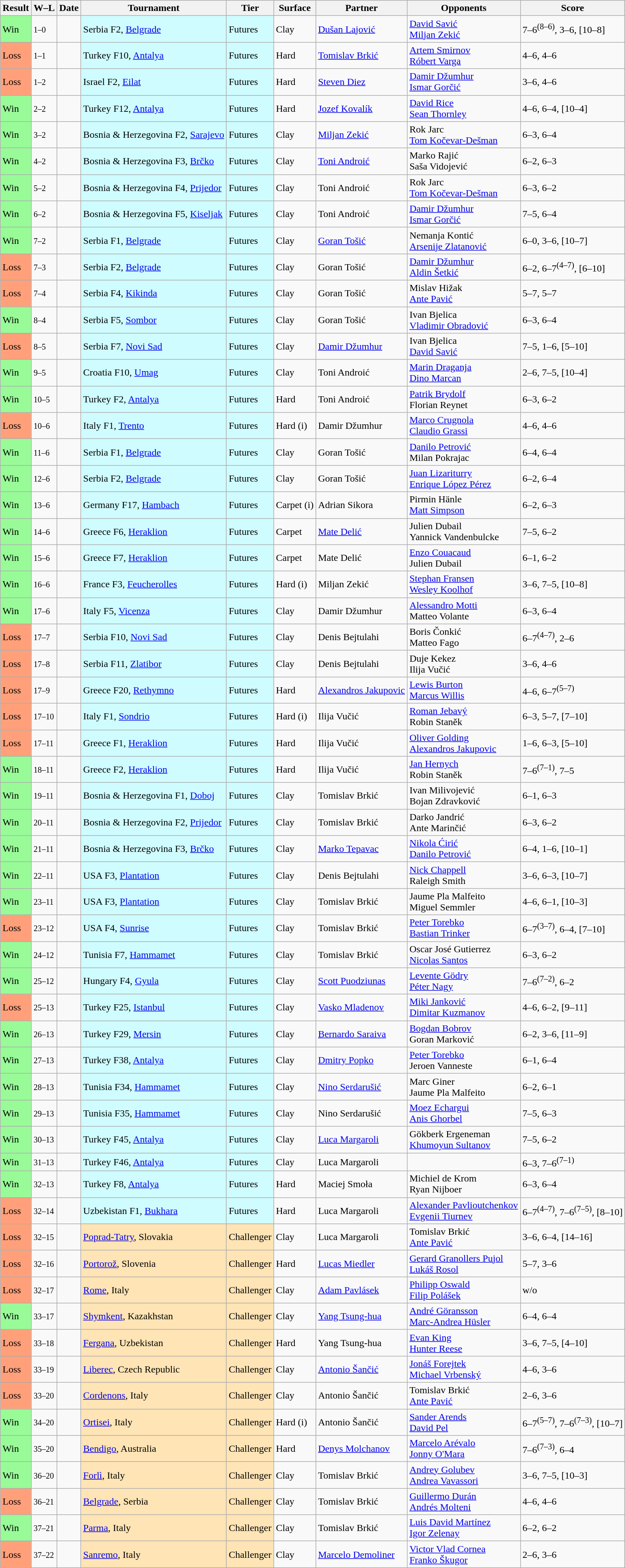<table class="sortable wikitable">
<tr>
<th>Result</th>
<th class="unsortable">W–L</th>
<th>Date</th>
<th>Tournament</th>
<th>Tier</th>
<th>Surface</th>
<th>Partner</th>
<th>Opponents</th>
<th class="unsortable">Score</th>
</tr>
<tr>
<td bgcolor=98FB98>Win</td>
<td><small>1–0</small></td>
<td></td>
<td style="background:#cffcff;">Serbia F2, <a href='#'>Belgrade</a></td>
<td style="background:#cffcff;">Futures</td>
<td>Clay</td>
<td> <a href='#'>Dušan Lajović</a></td>
<td> <a href='#'>David Savić</a><br> <a href='#'>Miljan Zekić</a></td>
<td>7–6<sup>(8–6)</sup>, 3–6, [10–8]</td>
</tr>
<tr>
<td bgcolor=#FFA07A>Loss</td>
<td><small>1–1</small></td>
<td></td>
<td style="background:#cffcff;">Turkey F10, <a href='#'>Antalya</a></td>
<td style="background:#cffcff;">Futures</td>
<td>Hard</td>
<td> <a href='#'>Tomislav Brkić</a></td>
<td> <a href='#'>Artem Smirnov</a><br> <a href='#'>Róbert Varga</a></td>
<td>4–6, 4–6</td>
</tr>
<tr>
<td bgcolor=#FFA07A>Loss</td>
<td><small>1–2</small></td>
<td></td>
<td style="background:#cffcff;">Israel F2, <a href='#'>Eilat</a></td>
<td style="background:#cffcff;">Futures</td>
<td>Hard</td>
<td> <a href='#'>Steven Diez</a></td>
<td> <a href='#'>Damir Džumhur</a><br> <a href='#'>Ismar Gorčić</a></td>
<td>3–6, 4–6</td>
</tr>
<tr>
<td bgcolor=98FB98>Win</td>
<td><small>2–2</small></td>
<td></td>
<td style="background:#cffcff;">Turkey F12, <a href='#'>Antalya</a></td>
<td style="background:#cffcff;">Futures</td>
<td>Hard</td>
<td> <a href='#'>Jozef Kovalík</a></td>
<td> <a href='#'>David Rice</a><br> <a href='#'>Sean Thornley</a></td>
<td>4–6, 6–4, [10–4]</td>
</tr>
<tr>
<td bgcolor=98FB98>Win</td>
<td><small>3–2</small></td>
<td></td>
<td style="background:#cffcff;">Bosnia & Herzegovina F2, <a href='#'>Sarajevo</a></td>
<td style="background:#cffcff;">Futures</td>
<td>Clay</td>
<td> <a href='#'>Miljan Zekić</a></td>
<td> Rok Jarc<br> <a href='#'>Tom Kočevar-Dešman</a></td>
<td>6–3, 6–4</td>
</tr>
<tr>
<td bgcolor=98FB98>Win</td>
<td><small>4–2</small></td>
<td></td>
<td style="background:#cffcff;">Bosnia & Herzegovina F3, <a href='#'>Brčko</a></td>
<td style="background:#cffcff;">Futures</td>
<td>Clay</td>
<td> <a href='#'>Toni Androić</a></td>
<td> Marko Rajić<br> Saša Vidojević</td>
<td>6–2, 6–3</td>
</tr>
<tr>
<td bgcolor=98FB98>Win</td>
<td><small>5–2</small></td>
<td></td>
<td style="background:#cffcff;">Bosnia & Herzegovina F4, <a href='#'>Prijedor</a></td>
<td style="background:#cffcff;">Futures</td>
<td>Clay</td>
<td> Toni Androić</td>
<td> Rok Jarc<br> <a href='#'>Tom Kočevar-Dešman</a></td>
<td>6–3, 6–2</td>
</tr>
<tr>
<td bgcolor=98FB98>Win</td>
<td><small>6–2</small></td>
<td></td>
<td style="background:#cffcff;">Bosnia & Herzegovina F5, <a href='#'>Kiseljak</a></td>
<td style="background:#cffcff;">Futures</td>
<td>Clay</td>
<td> Toni Androić</td>
<td> <a href='#'>Damir Džumhur</a><br> <a href='#'>Ismar Gorčić</a></td>
<td>7–5, 6–4</td>
</tr>
<tr>
<td bgcolor=98FB98>Win</td>
<td><small>7–2</small></td>
<td></td>
<td style="background:#cffcff;">Serbia F1, <a href='#'>Belgrade</a></td>
<td style="background:#cffcff;">Futures</td>
<td>Clay</td>
<td> <a href='#'>Goran Tošić</a></td>
<td> Nemanja Kontić<br> <a href='#'>Arsenije Zlatanović</a></td>
<td>6–0, 3–6, [10–7]</td>
</tr>
<tr>
<td bgcolor=#FFA07A>Loss</td>
<td><small>7–3</small></td>
<td></td>
<td style="background:#cffcff;">Serbia F2, <a href='#'>Belgrade</a></td>
<td style="background:#cffcff;">Futures</td>
<td>Clay</td>
<td> Goran Tošić</td>
<td> <a href='#'>Damir Džumhur</a><br> <a href='#'>Aldin Šetkić</a></td>
<td>6–2, 6–7<sup>(4–7)</sup>, [6–10]</td>
</tr>
<tr>
<td bgcolor=#FFA07A>Loss</td>
<td><small>7–4</small></td>
<td></td>
<td style="background:#cffcff;">Serbia F4, <a href='#'>Kikinda</a></td>
<td style="background:#cffcff;">Futures</td>
<td>Clay</td>
<td> Goran Tošić</td>
<td> Mislav Hižak<br> <a href='#'>Ante Pavić</a></td>
<td>5–7, 5–7</td>
</tr>
<tr>
<td bgcolor=98FB98>Win</td>
<td><small>8–4</small></td>
<td></td>
<td style="background:#cffcff;">Serbia F5, <a href='#'>Sombor</a></td>
<td style="background:#cffcff;">Futures</td>
<td>Clay</td>
<td> Goran Tošić</td>
<td> Ivan Bjelica<br> <a href='#'>Vladimir Obradović</a></td>
<td>6–3, 6–4</td>
</tr>
<tr>
<td bgcolor=#FFA07A>Loss</td>
<td><small>8–5</small></td>
<td></td>
<td style="background:#cffcff;">Serbia F7, <a href='#'>Novi Sad</a></td>
<td style="background:#cffcff;">Futures</td>
<td>Clay</td>
<td> <a href='#'>Damir Džumhur</a></td>
<td> Ivan Bjelica<br> <a href='#'>David Savić</a></td>
<td>7–5, 1–6, [5–10]</td>
</tr>
<tr>
<td bgcolor=98FB98>Win</td>
<td><small>9–5</small></td>
<td></td>
<td style="background:#cffcff;">Croatia F10, <a href='#'>Umag</a></td>
<td style="background:#cffcff;">Futures</td>
<td>Clay</td>
<td> Toni Androić</td>
<td> <a href='#'>Marin Draganja</a><br> <a href='#'>Dino Marcan</a></td>
<td>2–6, 7–5, [10–4]</td>
</tr>
<tr>
<td bgcolor=98FB98>Win</td>
<td><small>10–5</small></td>
<td></td>
<td style="background:#cffcff;">Turkey F2, <a href='#'>Antalya</a></td>
<td style="background:#cffcff;">Futures</td>
<td>Hard</td>
<td> Toni Androić</td>
<td> <a href='#'>Patrik Brydolf</a><br> Florian Reynet</td>
<td>6–3, 6–2</td>
</tr>
<tr>
<td bgcolor=#FFA07A>Loss</td>
<td><small>10–6</small></td>
<td></td>
<td style="background:#cffcff;">Italy F1, <a href='#'>Trento</a></td>
<td style="background:#cffcff;">Futures</td>
<td>Hard (i)</td>
<td> Damir Džumhur</td>
<td> <a href='#'>Marco Crugnola</a><br> <a href='#'>Claudio Grassi</a></td>
<td>4–6, 4–6</td>
</tr>
<tr>
<td bgcolor=98FB98>Win</td>
<td><small>11–6</small></td>
<td></td>
<td style="background:#cffcff;">Serbia F1, <a href='#'>Belgrade</a></td>
<td style="background:#cffcff;">Futures</td>
<td>Clay</td>
<td> Goran Tošić</td>
<td> <a href='#'>Danilo Petrović</a><br> Milan Pokrajac</td>
<td>6–4, 6–4</td>
</tr>
<tr>
<td bgcolor=98FB98>Win</td>
<td><small>12–6</small></td>
<td></td>
<td style="background:#cffcff;">Serbia F2, <a href='#'>Belgrade</a></td>
<td style="background:#cffcff;">Futures</td>
<td>Clay</td>
<td> Goran Tošić</td>
<td> <a href='#'>Juan Lizariturry</a><br> <a href='#'>Enrique López Pérez</a></td>
<td>6–2, 6–4</td>
</tr>
<tr>
<td bgcolor=98FB98>Win</td>
<td><small>13–6</small></td>
<td></td>
<td style="background:#cffcff;">Germany F17, <a href='#'>Hambach</a></td>
<td style="background:#cffcff;">Futures</td>
<td>Carpet (i)</td>
<td> Adrian Sikora</td>
<td> Pirmin Hänle<br> <a href='#'>Matt Simpson</a></td>
<td>6–2, 6–3</td>
</tr>
<tr>
<td bgcolor=98FB98>Win</td>
<td><small>14–6</small></td>
<td></td>
<td style="background:#cffcff;">Greece F6, <a href='#'>Heraklion</a></td>
<td style="background:#cffcff;">Futures</td>
<td>Carpet</td>
<td> <a href='#'>Mate Delić</a></td>
<td> Julien Dubail<br> Yannick Vandenbulcke</td>
<td>7–5, 6–2</td>
</tr>
<tr>
<td bgcolor=98FB98>Win</td>
<td><small>15–6</small></td>
<td></td>
<td style="background:#cffcff;">Greece F7, <a href='#'>Heraklion</a></td>
<td style="background:#cffcff;">Futures</td>
<td>Carpet</td>
<td> Mate Delić</td>
<td> <a href='#'>Enzo Couacaud</a><br> Julien Dubail</td>
<td>6–1, 6–2</td>
</tr>
<tr>
<td bgcolor=98FB98>Win</td>
<td><small>16–6</small></td>
<td></td>
<td style="background:#cffcff;">France F3, <a href='#'>Feucherolles</a></td>
<td style="background:#cffcff;">Futures</td>
<td>Hard (i)</td>
<td> Miljan Zekić</td>
<td> <a href='#'>Stephan Fransen</a><br> <a href='#'>Wesley Koolhof</a></td>
<td>3–6, 7–5, [10–8]</td>
</tr>
<tr>
<td bgcolor=98FB98>Win</td>
<td><small>17–6</small></td>
<td></td>
<td style="background:#cffcff;">Italy F5, <a href='#'>Vicenza</a></td>
<td style="background:#cffcff;">Futures</td>
<td>Clay</td>
<td> Damir Džumhur</td>
<td> <a href='#'>Alessandro Motti</a><br> Matteo Volante</td>
<td>6–3, 6–4</td>
</tr>
<tr>
<td bgcolor=FFA07A>Loss</td>
<td><small>17–7</small></td>
<td></td>
<td style="background:#cffcff;">Serbia F10, <a href='#'>Novi Sad</a></td>
<td style="background:#cffcff;">Futures</td>
<td>Clay</td>
<td> Denis Bejtulahi</td>
<td> Boris Čonkić<br> Matteo Fago</td>
<td>6–7<sup>(4–7)</sup>, 2–6</td>
</tr>
<tr>
<td bgcolor=FFA07A>Loss</td>
<td><small>17–8</small></td>
<td></td>
<td style="background:#cffcff;">Serbia F11, <a href='#'>Zlatibor</a></td>
<td style="background:#cffcff;">Futures</td>
<td>Clay</td>
<td> Denis Bejtulahi</td>
<td> Duje Kekez<br> Ilija Vučić</td>
<td>3–6, 4–6</td>
</tr>
<tr>
<td bgcolor=FFA07A>Loss</td>
<td><small>17–9</small></td>
<td></td>
<td style="background:#cffcff;">Greece F20, <a href='#'>Rethymno</a></td>
<td style="background:#cffcff;">Futures</td>
<td>Hard</td>
<td> <a href='#'>Alexandros Jakupovic</a></td>
<td> <a href='#'>Lewis Burton</a><br> <a href='#'>Marcus Willis</a></td>
<td>4–6, 6–7<sup>(5–7)</sup></td>
</tr>
<tr>
<td bgcolor=FFA07A>Loss</td>
<td><small>17–10</small></td>
<td></td>
<td style="background:#cffcff;">Italy F1, <a href='#'>Sondrio</a></td>
<td style="background:#cffcff;">Futures</td>
<td>Hard (i)</td>
<td> Ilija Vučić</td>
<td> <a href='#'>Roman Jebavý</a><br> Robin Staněk</td>
<td>6–3, 5–7, [7–10]</td>
</tr>
<tr>
<td bgcolor=FFA07A>Loss</td>
<td><small>17–11</small></td>
<td></td>
<td style="background:#cffcff;">Greece F1, <a href='#'>Heraklion</a></td>
<td style="background:#cffcff;">Futures</td>
<td>Hard</td>
<td> Ilija Vučić</td>
<td> <a href='#'>Oliver Golding</a><br> <a href='#'>Alexandros Jakupovic</a></td>
<td>1–6, 6–3, [5–10]</td>
</tr>
<tr>
<td bgcolor=98fb98>Win</td>
<td><small>18–11</small></td>
<td></td>
<td style="background:#cffcff;">Greece F2, <a href='#'>Heraklion</a></td>
<td style="background:#cffcff;">Futures</td>
<td>Hard</td>
<td> Ilija Vučić</td>
<td> <a href='#'>Jan Hernych</a><br> Robin Staněk</td>
<td>7–6<sup>(7–1)</sup>, 7–5</td>
</tr>
<tr>
<td bgcolor=98fb98>Win</td>
<td><small>19–11</small></td>
<td></td>
<td style="background:#cffcff;">Bosnia & Herzegovina F1, <a href='#'>Doboj</a></td>
<td style="background:#cffcff;">Futures</td>
<td>Clay</td>
<td> Tomislav Brkić</td>
<td> Ivan Milivojević<br> Bojan Zdravković</td>
<td>6–1, 6–3</td>
</tr>
<tr>
<td bgcolor=98fb98>Win</td>
<td><small>20–11</small></td>
<td></td>
<td style="background:#cffcff;">Bosnia & Herzegovina F2, <a href='#'>Prijedor</a></td>
<td style="background:#cffcff;">Futures</td>
<td>Clay</td>
<td> Tomislav Brkić</td>
<td> Darko Jandrić<br> Ante Marinčić</td>
<td>6–3, 6–2</td>
</tr>
<tr>
<td bgcolor=98fb98>Win</td>
<td><small>21–11</small></td>
<td></td>
<td style="background:#cffcff;">Bosnia & Herzegovina F3, <a href='#'>Brčko</a></td>
<td style="background:#cffcff;">Futures</td>
<td>Clay</td>
<td> <a href='#'>Marko Tepavac</a></td>
<td> <a href='#'>Nikola Ćirić</a><br> <a href='#'>Danilo Petrović</a></td>
<td>6–4, 1–6, [10–1]</td>
</tr>
<tr>
<td bgcolor=98fb98>Win</td>
<td><small>22–11</small></td>
<td></td>
<td style="background:#cffcff;">USA F3, <a href='#'>Plantation</a></td>
<td style="background:#cffcff;">Futures</td>
<td>Clay</td>
<td> Denis Bejtulahi</td>
<td> <a href='#'>Nick Chappell</a><br> Raleigh Smith</td>
<td>3–6, 6–3, [10–7]</td>
</tr>
<tr>
<td bgcolor=98fb98>Win</td>
<td><small>23–11</small></td>
<td></td>
<td style="background:#cffcff;">USA F3, <a href='#'>Plantation</a></td>
<td style="background:#cffcff;">Futures</td>
<td>Clay</td>
<td> Tomislav Brkić</td>
<td> Jaume Pla Malfeito<br> Miguel Semmler</td>
<td>4–6, 6–1, [10–3]</td>
</tr>
<tr>
<td bgcolor=FFA07A>Loss</td>
<td><small>23–12</small></td>
<td></td>
<td style="background:#cffcff;">USA F4, <a href='#'>Sunrise</a></td>
<td style="background:#cffcff;">Futures</td>
<td>Clay</td>
<td> Tomislav Brkić</td>
<td> <a href='#'>Peter Torebko</a><br> <a href='#'>Bastian Trinker</a></td>
<td>6–7<sup>(3–7)</sup>, 6–4, [7–10]</td>
</tr>
<tr>
<td bgcolor=98fb98>Win</td>
<td><small>24–12</small></td>
<td></td>
<td style="background:#cffcff;">Tunisia F7, <a href='#'>Hammamet</a></td>
<td style="background:#cffcff;">Futures</td>
<td>Clay</td>
<td> Tomislav Brkić</td>
<td> Oscar José Gutierrez<br> <a href='#'>Nicolas Santos</a></td>
<td>6–3, 6–2</td>
</tr>
<tr>
<td bgcolor=98fb98>Win</td>
<td><small>25–12</small></td>
<td></td>
<td style="background:#cffcff;">Hungary F4, <a href='#'>Gyula</a></td>
<td style="background:#cffcff;">Futures</td>
<td>Clay</td>
<td> <a href='#'>Scott Puodziunas</a></td>
<td> <a href='#'>Levente Gödry</a><br> <a href='#'>Péter Nagy</a></td>
<td>7–6<sup>(7–2)</sup>, 6–2</td>
</tr>
<tr>
<td bgcolor=FFA07A>Loss</td>
<td><small>25–13</small></td>
<td></td>
<td style="background:#cffcff;">Turkey F25, <a href='#'>Istanbul</a></td>
<td style="background:#cffcff;">Futures</td>
<td>Clay</td>
<td> <a href='#'>Vasko Mladenov</a></td>
<td> <a href='#'>Miki Janković</a><br> <a href='#'>Dimitar Kuzmanov</a></td>
<td>4–6, 6–2, [9–11]</td>
</tr>
<tr>
<td bgcolor=98fb98>Win</td>
<td><small>26–13</small></td>
<td></td>
<td style="background:#cffcff;">Turkey F29, <a href='#'>Mersin</a></td>
<td style="background:#cffcff;">Futures</td>
<td>Clay</td>
<td> <a href='#'>Bernardo Saraiva</a></td>
<td> <a href='#'>Bogdan Bobrov</a><br> Goran Marković</td>
<td>6–2, 3–6, [11–9]</td>
</tr>
<tr>
<td bgcolor=98fb98>Win</td>
<td><small>27–13</small></td>
<td></td>
<td style="background:#cffcff;">Turkey F38, <a href='#'>Antalya</a></td>
<td style="background:#cffcff;">Futures</td>
<td>Clay</td>
<td> <a href='#'>Dmitry Popko</a></td>
<td> <a href='#'>Peter Torebko</a><br> Jeroen Vanneste</td>
<td>6–1, 6–4</td>
</tr>
<tr>
<td bgcolor=98fb98>Win</td>
<td><small>28–13</small></td>
<td></td>
<td style="background:#cffcff;">Tunisia F34, <a href='#'>Hammamet</a></td>
<td style="background:#cffcff;">Futures</td>
<td>Clay</td>
<td> <a href='#'>Nino Serdarušić</a></td>
<td> Marc Giner<br> Jaume Pla Malfeito</td>
<td>6–2, 6–1</td>
</tr>
<tr>
<td bgcolor=98fb98>Win</td>
<td><small>29–13</small></td>
<td></td>
<td style="background:#cffcff;">Tunisia F35, <a href='#'>Hammamet</a></td>
<td style="background:#cffcff;">Futures</td>
<td>Clay</td>
<td> Nino Serdarušić</td>
<td> <a href='#'>Moez Echargui</a><br> <a href='#'>Anis Ghorbel</a></td>
<td>7–5, 6–3</td>
</tr>
<tr>
<td bgcolor=98fb98>Win</td>
<td><small>30–13</small></td>
<td></td>
<td style="background:#cffcff;">Turkey F45, <a href='#'>Antalya</a></td>
<td style="background:#cffcff;">Futures</td>
<td>Clay</td>
<td> <a href='#'>Luca Margaroli</a></td>
<td> Gökberk Ergeneman<br> <a href='#'>Khumoyun Sultanov</a></td>
<td>7–5, 6–2</td>
</tr>
<tr>
<td bgcolor=98fb98>Win</td>
<td><small>31–13</small></td>
<td></td>
<td style="background:#cffcff;">Turkey F46, <a href='#'>Antalya</a></td>
<td style="background:#cffcff;">Futures</td>
<td>Clay</td>
<td> Luca Margaroli</td>
<td></td>
<td>6–3, 7–6<sup>(7–1)</sup></td>
</tr>
<tr>
<td bgcolor=98fb98>Win</td>
<td><small>32–13</small></td>
<td></td>
<td style="background:#cffcff;">Turkey F8, <a href='#'>Antalya</a></td>
<td style="background:#cffcff;">Futures</td>
<td>Hard</td>
<td> Maciej Smoła</td>
<td> Michiel de Krom<br> Ryan Nijboer</td>
<td>6–3, 6–4</td>
</tr>
<tr>
<td bgcolor=ffa07a>Loss</td>
<td><small>32–14</small></td>
<td></td>
<td style="background:#cffcff;">Uzbekistan F1, <a href='#'>Bukhara</a></td>
<td style="background:#cffcff;">Futures</td>
<td>Hard</td>
<td> Luca Margaroli</td>
<td> <a href='#'>Alexander Pavlioutchenkov</a><br> <a href='#'>Evgenii Tiurnev</a></td>
<td>6–7<sup>(4–7)</sup>, 7–6<sup>(7–5)</sup>, [8–10]</td>
</tr>
<tr>
<td bgcolor=ffa07a>Loss</td>
<td><small>32–15</small></td>
<td><a href='#'></a></td>
<td style="background:moccasin;"><a href='#'>Poprad-Tatry</a>, Slovakia</td>
<td style="background:moccasin;">Challenger</td>
<td>Clay</td>
<td> Luca Margaroli</td>
<td> Tomislav Brkić<br> <a href='#'>Ante Pavić</a></td>
<td>3–6, 6–4, [14–16]</td>
</tr>
<tr>
<td bgcolor=FFA07A>Loss</td>
<td><small>32–16</small></td>
<td><a href='#'></a></td>
<td style="background:moccasin;"><a href='#'>Portorož</a>, Slovenia</td>
<td style="background:moccasin;">Challenger</td>
<td>Hard</td>
<td> <a href='#'>Lucas Miedler</a></td>
<td> <a href='#'>Gerard Granollers Pujol</a><br> <a href='#'>Lukáš Rosol</a></td>
<td>5–7, 3–6</td>
</tr>
<tr>
<td bgcolor=FFA07A>Loss</td>
<td><small>32–17</small></td>
<td><a href='#'></a></td>
<td style="background:moccasin;"><a href='#'>Rome</a>, Italy</td>
<td style="background:moccasin;">Challenger</td>
<td>Clay</td>
<td> <a href='#'>Adam Pavlásek</a></td>
<td> <a href='#'>Philipp Oswald</a><br> <a href='#'>Filip Polášek</a></td>
<td>w/o</td>
</tr>
<tr>
<td bgcolor=98fb98>Win</td>
<td><small>33–17</small></td>
<td><a href='#'></a></td>
<td style="background:moccasin;"><a href='#'>Shymkent</a>, Kazakhstan</td>
<td style="background:moccasin;">Challenger</td>
<td>Clay</td>
<td> <a href='#'>Yang Tsung-hua</a></td>
<td> <a href='#'>André Göransson</a><br> <a href='#'>Marc-Andrea Hüsler</a></td>
<td>6–4, 6–4</td>
</tr>
<tr>
<td bgcolor=FFA07A>Loss</td>
<td><small>33–18</small></td>
<td><a href='#'></a></td>
<td style="background:moccasin;"><a href='#'>Fergana</a>, Uzbekistan</td>
<td style="background:moccasin;">Challenger</td>
<td>Hard</td>
<td> Yang Tsung-hua</td>
<td> <a href='#'>Evan King</a><br> <a href='#'>Hunter Reese</a></td>
<td>3–6, 7–5, [4–10]</td>
</tr>
<tr>
<td bgcolor=FFA07A>Loss</td>
<td><small>33–19</small></td>
<td><a href='#'></a></td>
<td style="background:moccasin;"><a href='#'>Liberec</a>, Czech Republic</td>
<td style="background:moccasin;">Challenger</td>
<td>Clay</td>
<td> <a href='#'>Antonio Šančić</a></td>
<td> <a href='#'>Jonáš Forejtek</a><br> <a href='#'>Michael Vrbenský</a></td>
<td>4–6, 3–6</td>
</tr>
<tr>
<td bgcolor=FFA07A>Loss</td>
<td><small>33–20</small></td>
<td><a href='#'></a></td>
<td style="background:moccasin;"><a href='#'>Cordenons</a>, Italy</td>
<td style="background:moccasin;">Challenger</td>
<td>Clay</td>
<td> Antonio Šančić</td>
<td> Tomislav Brkić<br> <a href='#'>Ante Pavić</a></td>
<td>2–6, 3–6</td>
</tr>
<tr>
<td bgcolor=98FB98>Win</td>
<td><small>34–20</small></td>
<td><a href='#'></a></td>
<td style="background:moccasin;"><a href='#'>Ortisei</a>, Italy</td>
<td style="background:moccasin;">Challenger</td>
<td>Hard (i)</td>
<td> Antonio Šančić</td>
<td> <a href='#'>Sander Arends</a><br> <a href='#'>David Pel</a></td>
<td>6–7<sup>(5–7)</sup>, 7–6<sup>(7–3)</sup>, [10–7]</td>
</tr>
<tr>
<td bgcolor=98FB98>Win</td>
<td><small>35–20</small></td>
<td><a href='#'></a></td>
<td style="background:moccasin;"><a href='#'>Bendigo</a>, Australia</td>
<td style="background:moccasin;">Challenger</td>
<td>Hard</td>
<td> <a href='#'>Denys Molchanov</a></td>
<td> <a href='#'>Marcelo Arévalo</a><br> <a href='#'>Jonny O'Mara</a></td>
<td>7–6<sup>(7–3)</sup>, 6–4</td>
</tr>
<tr>
<td bgcolor=98FB98>Win</td>
<td><small>36–20</small></td>
<td><a href='#'></a></td>
<td style="background:moccasin;"><a href='#'>Forlì</a>, Italy</td>
<td style="background:moccasin;">Challenger</td>
<td>Clay</td>
<td> Tomislav Brkić</td>
<td> <a href='#'>Andrey Golubev</a><br> <a href='#'>Andrea Vavassori</a></td>
<td>3–6, 7–5, [10–3]</td>
</tr>
<tr>
<td bgcolor=FFA07A>Loss</td>
<td><small>36–21</small></td>
<td><a href='#'></a></td>
<td style="background:moccasin;"><a href='#'>Belgrade</a>, Serbia</td>
<td style="background:moccasin;">Challenger</td>
<td>Clay</td>
<td> Tomislav Brkić</td>
<td> <a href='#'>Guillermo Durán</a><br> <a href='#'>Andrés Molteni</a></td>
<td>4–6, 4–6</td>
</tr>
<tr>
<td bgcolor=98FB98>Win</td>
<td><small>37–21</small></td>
<td><a href='#'></a></td>
<td style="background:moccasin;"><a href='#'>Parma</a>, Italy</td>
<td style="background:moccasin;">Challenger</td>
<td>Clay</td>
<td> Tomislav Brkić</td>
<td> <a href='#'>Luis David Martínez</a><br> <a href='#'>Igor Zelenay</a></td>
<td>6–2, 6–2</td>
</tr>
<tr>
<td bgcolor=FFA07A>Loss</td>
<td><small>37–22</small></td>
<td><a href='#'></a></td>
<td style="background:moccasin;"><a href='#'>Sanremo</a>, Italy</td>
<td style="background:moccasin;">Challenger</td>
<td>Clay</td>
<td> <a href='#'>Marcelo Demoliner</a></td>
<td> <a href='#'>Victor Vlad Cornea</a><br> <a href='#'>Franko Škugor</a></td>
<td>2–6, 3–6</td>
</tr>
</table>
